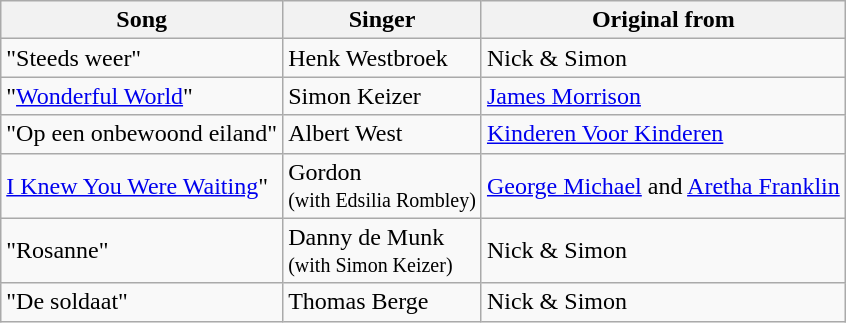<table class="wikitable">
<tr>
<th>Song</th>
<th>Singer</th>
<th>Original from</th>
</tr>
<tr>
<td>"Steeds weer"</td>
<td>Henk Westbroek</td>
<td>Nick & Simon</td>
</tr>
<tr>
<td>"<a href='#'>Wonderful World</a>"</td>
<td>Simon Keizer</td>
<td><a href='#'>James Morrison</a></td>
</tr>
<tr>
<td>"Op een onbewoond eiland"</td>
<td>Albert West</td>
<td><a href='#'>Kinderen Voor Kinderen</a></td>
</tr>
<tr>
<td><a href='#'>I Knew You Were Waiting</a>"</td>
<td>Gordon <br><small>(with Edsilia Rombley)</small></td>
<td><a href='#'>George Michael</a> and <a href='#'>Aretha Franklin</a></td>
</tr>
<tr>
<td>"Rosanne"</td>
<td>Danny de Munk <br><small>(with Simon Keizer)</small></td>
<td>Nick & Simon</td>
</tr>
<tr>
<td>"De soldaat"</td>
<td>Thomas Berge</td>
<td>Nick & Simon</td>
</tr>
</table>
